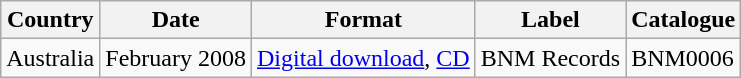<table class="wikitable">
<tr>
<th>Country</th>
<th>Date</th>
<th>Format</th>
<th>Label</th>
<th>Catalogue</th>
</tr>
<tr>
<td>Australia</td>
<td>February 2008</td>
<td><a href='#'>Digital download</a>, <a href='#'>CD</a></td>
<td>BNM Records</td>
<td>BNM0006</td>
</tr>
</table>
